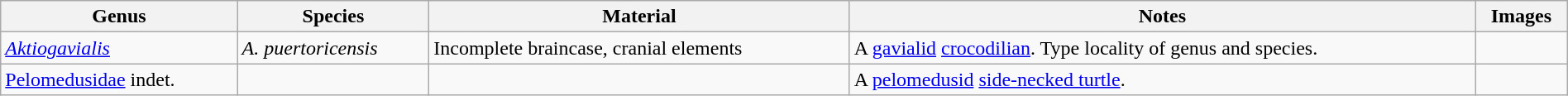<table class="wikitable" width="100%" align="center">
<tr>
<th>Genus</th>
<th>Species</th>
<th>Material</th>
<th>Notes</th>
<th>Images</th>
</tr>
<tr>
<td><em><a href='#'>Aktiogavialis</a></em></td>
<td><em>A. puertoricensis</em></td>
<td>Incomplete braincase, cranial elements</td>
<td>A <a href='#'>gavialid</a> <a href='#'>crocodilian</a>. Type locality of genus and species.</td>
<td></td>
</tr>
<tr>
<td><a href='#'>Pelomedusidae</a> indet.</td>
<td></td>
<td></td>
<td>A <a href='#'>pelomedusid</a> <a href='#'>side-necked turtle</a>.</td>
<td></td>
</tr>
</table>
